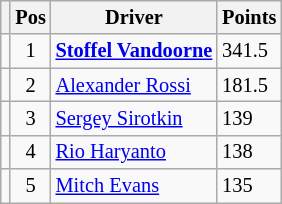<table class="wikitable" style="font-size:85%;">
<tr>
<th></th>
<th>Pos</th>
<th>Driver</th>
<th>Points</th>
</tr>
<tr>
<td></td>
<td align="center">1</td>
<td> <strong><a href='#'>Stoffel Vandoorne</a></strong></td>
<td>341.5</td>
</tr>
<tr>
<td></td>
<td align="center">2</td>
<td> <a href='#'>Alexander Rossi</a></td>
<td>181.5</td>
</tr>
<tr>
<td></td>
<td align="center">3</td>
<td> <a href='#'>Sergey Sirotkin</a></td>
<td>139</td>
</tr>
<tr>
<td></td>
<td align="center">4</td>
<td> <a href='#'>Rio Haryanto</a></td>
<td>138</td>
</tr>
<tr>
<td></td>
<td align="center">5</td>
<td> <a href='#'>Mitch Evans</a></td>
<td>135</td>
</tr>
</table>
